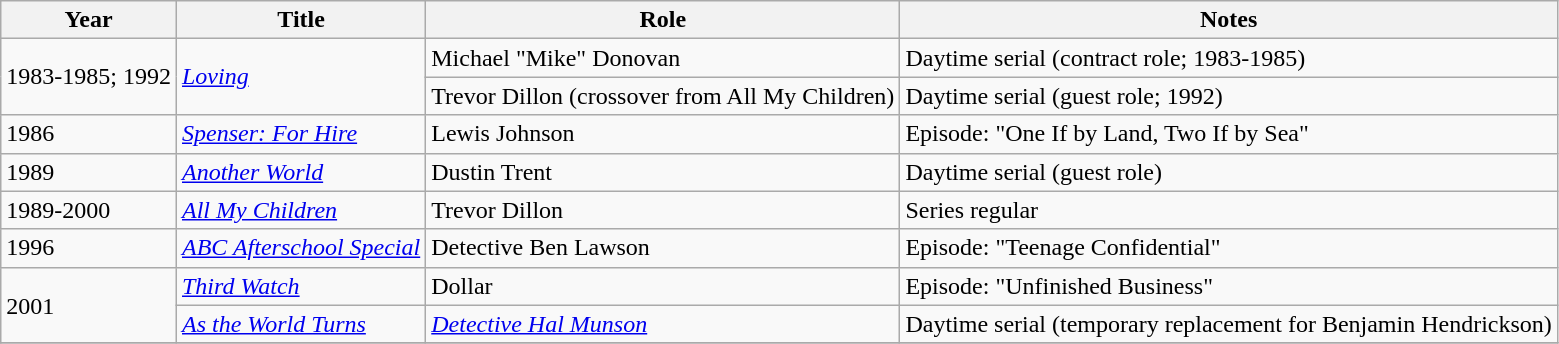<table class="wikitable">
<tr>
<th>Year</th>
<th>Title</th>
<th>Role</th>
<th>Notes</th>
</tr>
<tr>
<td rowspan=2>1983-1985; 1992</td>
<td rowspan=2><em><a href='#'>Loving</a></em></td>
<td>Michael "Mike" Donovan</td>
<td>Daytime serial (contract role; 1983-1985)</td>
</tr>
<tr>
<td>Trevor Dillon (crossover from All My Children)</td>
<td>Daytime serial (guest role; 1992)</td>
</tr>
<tr>
<td>1986</td>
<td><em><a href='#'>Spenser: For Hire</a> </em></td>
<td>Lewis Johnson</td>
<td>Episode: "One If by Land, Two If by Sea"</td>
</tr>
<tr>
<td>1989</td>
<td><em><a href='#'>Another World</a></em></td>
<td>Dustin Trent</td>
<td>Daytime serial (guest role)</td>
</tr>
<tr>
<td>1989-2000</td>
<td><em><a href='#'>All My Children</a></em></td>
<td>Trevor Dillon</td>
<td>Series regular</td>
</tr>
<tr>
<td>1996</td>
<td><em><a href='#'>ABC Afterschool Special</a></em></td>
<td>Detective Ben Lawson</td>
<td>Episode: "Teenage Confidential"</td>
</tr>
<tr>
<td rowspan=2>2001</td>
<td><em><a href='#'>Third Watch</a></em></td>
<td>Dollar</td>
<td>Episode: "Unfinished Business"</td>
</tr>
<tr>
<td><em><a href='#'>As the World Turns</a></em></td>
<td><em><a href='#'>Detective Hal Munson</a></em></td>
<td>Daytime serial (temporary replacement for Benjamin Hendrickson)</td>
</tr>
<tr>
</tr>
</table>
